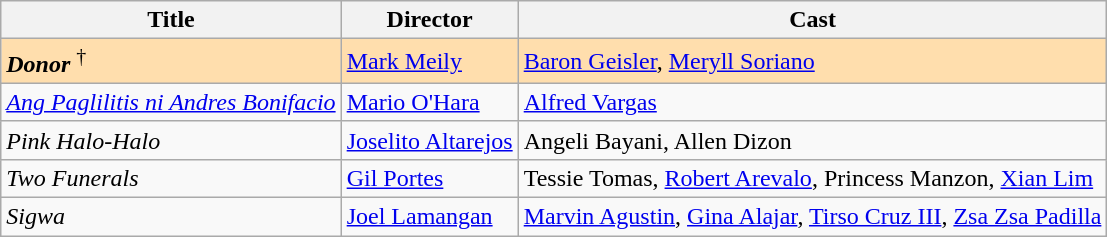<table class="wikitable">
<tr>
<th>Title</th>
<th>Director</th>
<th>Cast</th>
</tr>
<tr style="background:#FFDEAD;">
<td><strong><em>Donor</em></strong>  <sup>†</sup></td>
<td><a href='#'>Mark Meily</a></td>
<td><a href='#'>Baron Geisler</a>, <a href='#'>Meryll Soriano</a></td>
</tr>
<tr>
<td><em><a href='#'>Ang Paglilitis ni Andres Bonifacio</a></em></td>
<td><a href='#'>Mario O'Hara</a></td>
<td><a href='#'>Alfred Vargas</a></td>
</tr>
<tr>
<td><em>Pink Halo-Halo</em></td>
<td><a href='#'>Joselito Altarejos</a></td>
<td>Angeli Bayani, Allen Dizon</td>
</tr>
<tr>
<td><em>Two Funerals</em></td>
<td><a href='#'>Gil Portes</a></td>
<td>Tessie Tomas, <a href='#'>Robert Arevalo</a>, Princess Manzon, <a href='#'>Xian Lim</a></td>
</tr>
<tr>
<td><em>Sigwa</em></td>
<td><a href='#'>Joel Lamangan</a></td>
<td><a href='#'>Marvin Agustin</a>, <a href='#'>Gina Alajar</a>, <a href='#'>Tirso Cruz III</a>, <a href='#'>Zsa Zsa Padilla</a></td>
</tr>
</table>
